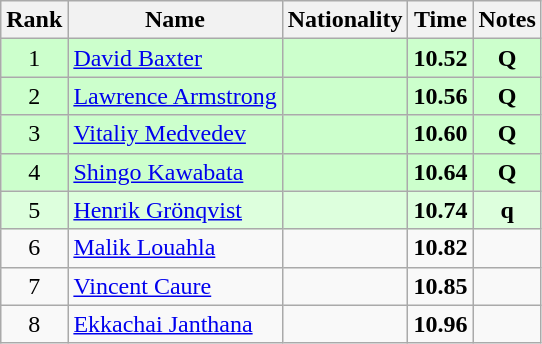<table class="wikitable sortable" style="text-align:center">
<tr>
<th>Rank</th>
<th>Name</th>
<th>Nationality</th>
<th>Time</th>
<th>Notes</th>
</tr>
<tr bgcolor=ccffcc>
<td>1</td>
<td align=left><a href='#'>David Baxter</a></td>
<td align=left></td>
<td><strong>10.52</strong></td>
<td><strong>Q</strong></td>
</tr>
<tr bgcolor=ccffcc>
<td>2</td>
<td align=left><a href='#'>Lawrence Armstrong</a></td>
<td align=left></td>
<td><strong>10.56</strong></td>
<td><strong>Q</strong></td>
</tr>
<tr bgcolor=ccffcc>
<td>3</td>
<td align=left><a href='#'>Vitaliy Medvedev</a></td>
<td align=left></td>
<td><strong>10.60</strong></td>
<td><strong>Q</strong></td>
</tr>
<tr bgcolor=ccffcc>
<td>4</td>
<td align=left><a href='#'>Shingo Kawabata</a></td>
<td align=left></td>
<td><strong>10.64</strong></td>
<td><strong>Q</strong></td>
</tr>
<tr bgcolor=ddffdd>
<td>5</td>
<td align=left><a href='#'>Henrik Grönqvist</a></td>
<td align=left></td>
<td><strong>10.74</strong></td>
<td><strong>q</strong></td>
</tr>
<tr>
<td>6</td>
<td align=left><a href='#'>Malik Louahla</a></td>
<td align=left></td>
<td><strong>10.82</strong></td>
<td></td>
</tr>
<tr>
<td>7</td>
<td align=left><a href='#'>Vincent Caure</a></td>
<td align=left></td>
<td><strong>10.85</strong></td>
<td></td>
</tr>
<tr>
<td>8</td>
<td align=left><a href='#'>Ekkachai Janthana</a></td>
<td align=left></td>
<td><strong>10.96</strong></td>
<td></td>
</tr>
</table>
